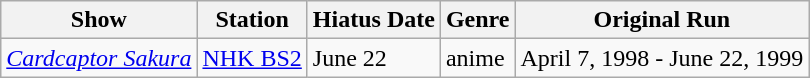<table class="wikitable sortable">
<tr>
<th>Show</th>
<th>Station</th>
<th>Hiatus Date</th>
<th>Genre</th>
<th>Original Run</th>
</tr>
<tr>
<td><em><a href='#'>Cardcaptor Sakura</a></em></td>
<td><a href='#'>NHK BS2</a></td>
<td>June 22</td>
<td>anime</td>
<td>April 7, 1998 - June 22, 1999</td>
</tr>
</table>
